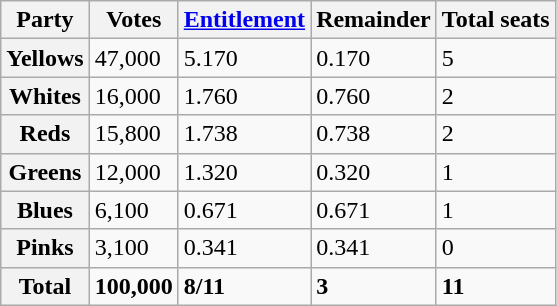<table class="wikitable">
<tr>
<th>Party</th>
<th>Votes</th>
<th><a href='#'>Entitlement</a></th>
<th>Remainder</th>
<th>Total seats</th>
</tr>
<tr>
<th>Yellows</th>
<td>47,000</td>
<td>5.170</td>
<td>0.170</td>
<td>5</td>
</tr>
<tr>
<th>Whites</th>
<td>16,000</td>
<td>1.760</td>
<td>0.760</td>
<td>2</td>
</tr>
<tr>
<th>Reds</th>
<td>15,800</td>
<td>1.738</td>
<td>0.738</td>
<td>2</td>
</tr>
<tr>
<th>Greens</th>
<td>12,000</td>
<td>1.320</td>
<td>0.320</td>
<td>1</td>
</tr>
<tr>
<th>Blues</th>
<td>6,100</td>
<td>0.671</td>
<td>0.671</td>
<td>1</td>
</tr>
<tr>
<th>Pinks</th>
<td>3,100</td>
<td>0.341</td>
<td>0.341</td>
<td>0</td>
</tr>
<tr>
<th><strong>Total</strong></th>
<td><strong>100,000</strong></td>
<td><strong>8/11</strong></td>
<td><strong>3</strong></td>
<td><strong>11</strong></td>
</tr>
</table>
